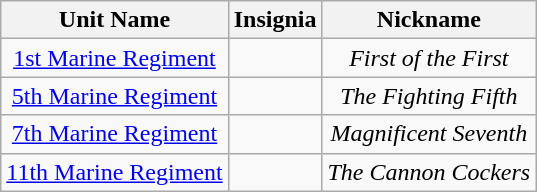<table class="wikitable" style="text-align: center;">
<tr>
<th>Unit Name</th>
<th>Insignia</th>
<th>Nickname</th>
</tr>
<tr>
<td><a href='#'>1st Marine Regiment</a></td>
<td></td>
<td><em>First of the First</em></td>
</tr>
<tr>
<td><a href='#'>5th Marine Regiment</a></td>
<td></td>
<td><em>The Fighting Fifth</em></td>
</tr>
<tr>
<td><a href='#'>7th Marine Regiment</a></td>
<td></td>
<td><em> Magnificent Seventh</em></td>
</tr>
<tr>
<td><a href='#'>11th Marine Regiment</a></td>
<td></td>
<td><em>The Cannon Cockers</em></td>
</tr>
</table>
